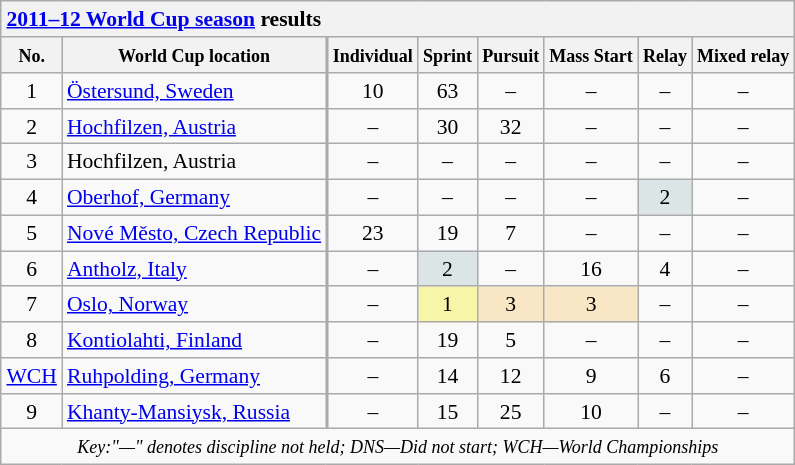<table class="wikitable collapsible collapsed" style="font-size:90%; text-align:center; float:right; margin:1em 0 1em 1em;">
<tr>
<th colspan="9" style="white-space:nowrap; text-align:left;"><a href='#'>2011–12 World Cup season</a> results  </th>
</tr>
<tr>
<th><small>No.</small></th>
<th><small>World Cup location</small></th>
<td rowspan="11" style="border-bottom-width:2x; padding:0;"></td>
<th><small>Individual</small></th>
<th><small>Sprint</small></th>
<th><small>Pursuit</small></th>
<th><small>Mass Start</small></th>
<th><small>Relay</small></th>
<th><small>Mixed relay</small></th>
</tr>
<tr>
<td>1</td>
<td style="text-align:left;"> <a href='#'>Östersund, Sweden</a></td>
<td>10</td>
<td>63</td>
<td>–</td>
<td>–</td>
<td>–</td>
<td>–</td>
</tr>
<tr>
<td>2</td>
<td style="text-align:left;"> <a href='#'>Hochfilzen, Austria</a></td>
<td>–</td>
<td>30</td>
<td>32</td>
<td>–</td>
<td>–</td>
<td>–</td>
</tr>
<tr>
<td>3</td>
<td style="text-align:left;"> Hochfilzen, Austria</td>
<td>–</td>
<td>–</td>
<td>–</td>
<td>–</td>
<td>–</td>
<td>–</td>
</tr>
<tr>
<td>4</td>
<td style="text-align:left;"> <a href='#'>Oberhof, Germany</a></td>
<td>–</td>
<td>–</td>
<td>–</td>
<td>–</td>
<td style="background:#dce5e5;">2</td>
<td>–</td>
</tr>
<tr>
<td>5</td>
<td style="text-align:left;"> <a href='#'>Nové Město, Czech Republic</a></td>
<td>23</td>
<td>19</td>
<td>7</td>
<td>–</td>
<td>–</td>
<td>–</td>
</tr>
<tr>
<td>6</td>
<td style="text-align:left;"> <a href='#'>Antholz, Italy</a></td>
<td>–</td>
<td style="background:#dce5e5;">2</td>
<td>–</td>
<td>16</td>
<td>4</td>
<td>–</td>
</tr>
<tr>
<td>7</td>
<td style="text-align:left;"> <a href='#'>Oslo, Norway</a></td>
<td>–</td>
<td style="background:#f7f6a8;">1</td>
<td style="background:#f8e6c4;">3</td>
<td style="background:#f8e6c4;">3</td>
<td>–</td>
<td>–</td>
</tr>
<tr>
<td>8</td>
<td style="text-align:left;"> <a href='#'>Kontiolahti, Finland</a></td>
<td>–</td>
<td>19</td>
<td>5</td>
<td>–</td>
<td>–</td>
<td>–</td>
</tr>
<tr>
<td><a href='#'>WCH</a></td>
<td style="text-align:left;"> <a href='#'>Ruhpolding, Germany</a></td>
<td>–</td>
<td>14</td>
<td>12</td>
<td>9</td>
<td>6</td>
<td>–</td>
</tr>
<tr>
<td>9</td>
<td style="text-align:left;"> <a href='#'>Khanty-Mansiysk, Russia</a></td>
<td>–</td>
<td>15</td>
<td>25</td>
<td>10</td>
<td>–</td>
<td>–</td>
</tr>
<tr>
<td style="text-align:center;" colspan="9"><small><em>Key:"—" denotes discipline not held; DNS—Did not start; WCH—World Championships</em></small></td>
</tr>
</table>
